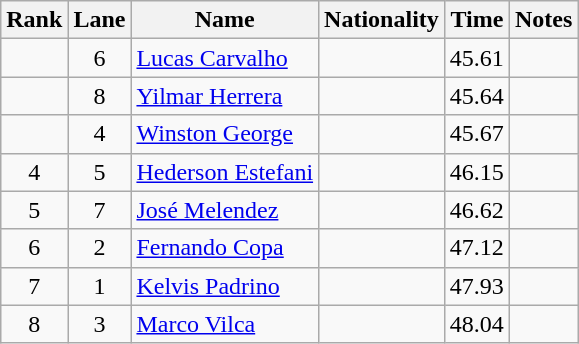<table class="wikitable sortable" style="text-align:center">
<tr>
<th>Rank</th>
<th>Lane</th>
<th>Name</th>
<th>Nationality</th>
<th>Time</th>
<th>Notes</th>
</tr>
<tr>
<td></td>
<td>6</td>
<td align=left><a href='#'>Lucas Carvalho</a></td>
<td align=left></td>
<td>45.61</td>
<td></td>
</tr>
<tr>
<td></td>
<td>8</td>
<td align=left><a href='#'>Yilmar Herrera</a></td>
<td align=left></td>
<td>45.64</td>
<td></td>
</tr>
<tr>
<td></td>
<td>4</td>
<td align=left><a href='#'>Winston George</a></td>
<td align=left></td>
<td>45.67</td>
<td></td>
</tr>
<tr>
<td>4</td>
<td>5</td>
<td align=left><a href='#'>Hederson Estefani</a></td>
<td align=left></td>
<td>46.15</td>
<td></td>
</tr>
<tr>
<td>5</td>
<td>7</td>
<td align=left><a href='#'>José Melendez</a></td>
<td align=left></td>
<td>46.62</td>
<td></td>
</tr>
<tr>
<td>6</td>
<td>2</td>
<td align=left><a href='#'>Fernando Copa</a></td>
<td align=left></td>
<td>47.12</td>
<td><strong></strong></td>
</tr>
<tr>
<td>7</td>
<td>1</td>
<td align=left><a href='#'>Kelvis Padrino</a></td>
<td align=left></td>
<td>47.93</td>
<td></td>
</tr>
<tr>
<td>8</td>
<td>3</td>
<td align=left><a href='#'>Marco Vilca</a></td>
<td align=left></td>
<td>48.04</td>
<td></td>
</tr>
</table>
